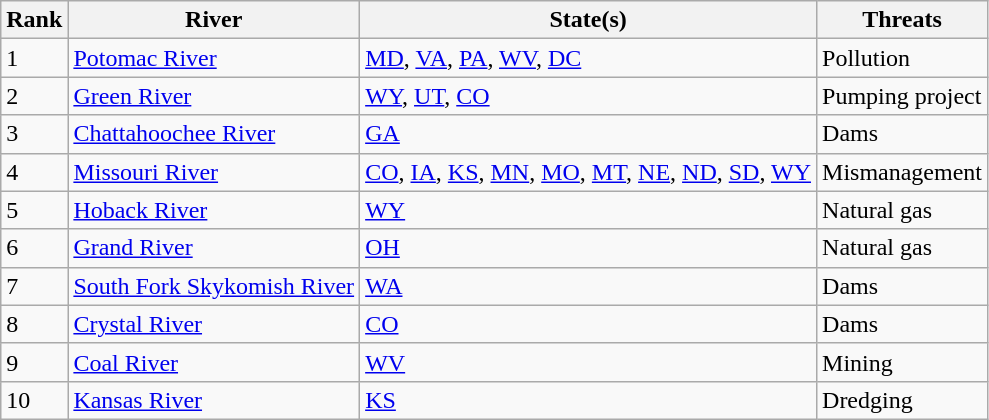<table class="wikitable sortable">
<tr>
<th>Rank</th>
<th>River</th>
<th>State(s)</th>
<th>Threats</th>
</tr>
<tr>
<td>1</td>
<td><a href='#'>Potomac River</a></td>
<td><a href='#'>MD</a>, <a href='#'>VA</a>, <a href='#'>PA</a>, <a href='#'>WV</a>, <a href='#'>DC</a></td>
<td>Pollution</td>
</tr>
<tr>
<td>2</td>
<td><a href='#'>Green River</a></td>
<td><a href='#'>WY</a>, <a href='#'>UT</a>, <a href='#'>CO</a></td>
<td>Pumping project</td>
</tr>
<tr>
<td>3</td>
<td><a href='#'>Chattahoochee River</a></td>
<td><a href='#'>GA</a></td>
<td>Dams</td>
</tr>
<tr>
<td>4</td>
<td><a href='#'>Missouri River</a></td>
<td><a href='#'>CO</a>, <a href='#'>IA</a>, <a href='#'>KS</a>, <a href='#'>MN</a>, <a href='#'>MO</a>, <a href='#'>MT</a>,  <a href='#'>NE</a>, <a href='#'>ND</a>, <a href='#'>SD</a>, <a href='#'>WY</a></td>
<td>Mismanagement</td>
</tr>
<tr>
<td>5</td>
<td><a href='#'>Hoback River</a></td>
<td><a href='#'>WY</a></td>
<td>Natural gas</td>
</tr>
<tr>
<td>6</td>
<td><a href='#'>Grand River</a></td>
<td><a href='#'>OH</a></td>
<td>Natural gas</td>
</tr>
<tr>
<td>7</td>
<td><a href='#'>South Fork Skykomish River</a></td>
<td><a href='#'>WA</a></td>
<td>Dams</td>
</tr>
<tr>
<td>8</td>
<td><a href='#'>Crystal River</a></td>
<td><a href='#'>CO</a></td>
<td>Dams</td>
</tr>
<tr>
<td>9</td>
<td><a href='#'>Coal River</a></td>
<td><a href='#'>WV</a></td>
<td>Mining</td>
</tr>
<tr>
<td>10</td>
<td><a href='#'>Kansas River</a></td>
<td><a href='#'>KS</a></td>
<td>Dredging</td>
</tr>
</table>
